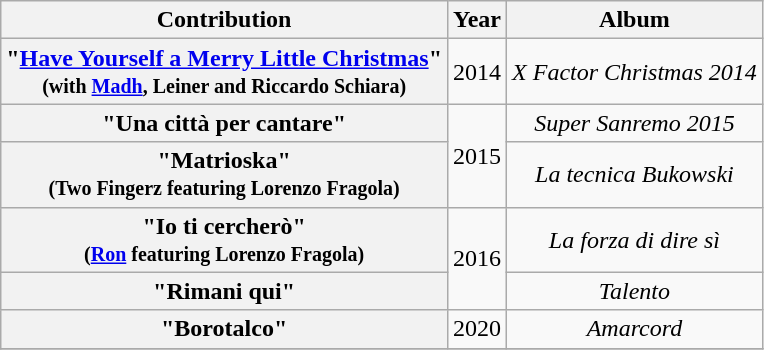<table class="wikitable plainrowheaders" style="text-align:center;" border="1">
<tr>
<th scope="col">Contribution</th>
<th scope="col">Year</th>
<th scope="col">Album</th>
</tr>
<tr>
<th scope="row">"<a href='#'>Have Yourself a Merry Little Christmas</a>"<br><small>(with <a href='#'>Madh</a>, Leiner and Riccardo Schiara)</small></th>
<td>2014</td>
<td><em>X Factor Christmas 2014</em></td>
</tr>
<tr>
<th scope="row">"Una città per cantare"</th>
<td rowspan="2">2015</td>
<td><em>Super Sanremo 2015</em></td>
</tr>
<tr>
<th scope="row">"Matrioska"<br><small>(Two Fingerz featuring Lorenzo Fragola)</small></th>
<td><em>La tecnica Bukowski</em></td>
</tr>
<tr>
<th scope="row">"Io ti cercherò"<br><small>(<a href='#'>Ron</a> featuring Lorenzo Fragola)</small></th>
<td rowspan="2">2016</td>
<td><em>La forza di dire sì</em></td>
</tr>
<tr>
<th scope="row">"Rimani qui"<br></th>
<td><em>Talento</em></td>
</tr>
<tr>
<th scope="row">"Borotalco"<br></th>
<td>2020</td>
<td><em>Amarcord</em></td>
</tr>
<tr>
</tr>
</table>
